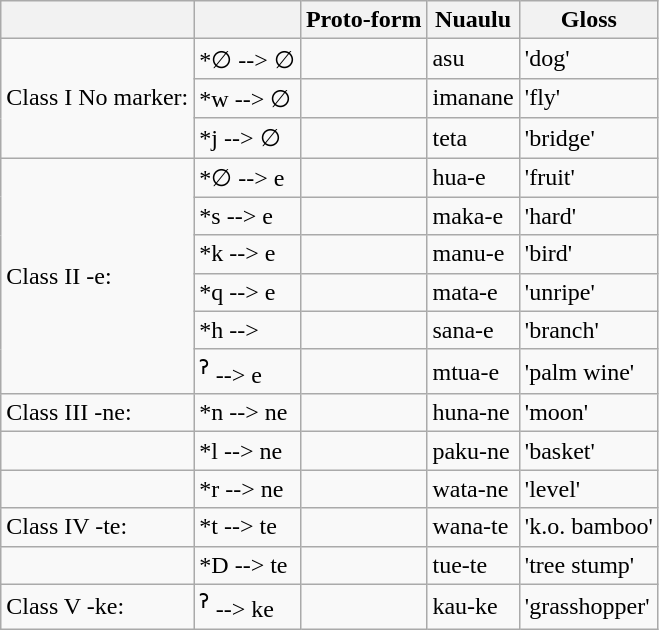<table class="wikitable">
<tr>
<th></th>
<th></th>
<th>Proto-form</th>
<th>Nuaulu</th>
<th>Gloss</th>
</tr>
<tr>
<td rowspan="3">Class I No marker:</td>
<td>*∅ --> ∅</td>
<td></td>
<td>asu</td>
<td>'dog'</td>
</tr>
<tr>
<td>*w --> ∅</td>
<td></td>
<td>imanane</td>
<td>'fly'</td>
</tr>
<tr>
<td>*j --> ∅</td>
<td></td>
<td>teta</td>
<td>'bridge'</td>
</tr>
<tr>
<td rowspan="6">Class II -e:</td>
<td>*∅ --> e</td>
<td></td>
<td>hua-e</td>
<td>'fruit'</td>
</tr>
<tr>
<td>*s --> e</td>
<td></td>
<td>maka-e</td>
<td>'hard'</td>
</tr>
<tr>
<td>*k --> e</td>
<td></td>
<td>manu-e</td>
<td>'bird'</td>
</tr>
<tr>
<td>*q --> e</td>
<td></td>
<td>mata-e</td>
<td>'unripe'</td>
</tr>
<tr>
<td>*h --></td>
<td></td>
<td>sana-e</td>
<td>'branch'</td>
</tr>
<tr>
<td><sup>ʔ</sup> --> e</td>
<td></td>
<td>mtua-e</td>
<td>'palm wine'</td>
</tr>
<tr>
<td>Class III -ne:</td>
<td>*n --> ne</td>
<td></td>
<td>huna-ne</td>
<td>'moon'</td>
</tr>
<tr>
<td></td>
<td>*l --> ne</td>
<td></td>
<td>paku-ne</td>
<td>'basket'</td>
</tr>
<tr>
<td></td>
<td>*r --> ne</td>
<td></td>
<td>wata-ne</td>
<td>'level'</td>
</tr>
<tr>
<td>Class IV -te:</td>
<td>*t --> te</td>
<td></td>
<td>wana-te</td>
<td>'k.o. bamboo'</td>
</tr>
<tr>
<td></td>
<td>*D --> te</td>
<td></td>
<td>tue-te</td>
<td>'tree stump'</td>
</tr>
<tr>
<td>Class V -ke:</td>
<td><sup>ʔ</sup> --> ke</td>
<td></td>
<td>kau-ke</td>
<td>'grasshopper'</td>
</tr>
</table>
